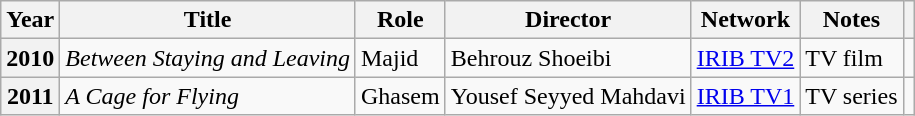<table class="wikitable plainrowheaders sortable"  style=font-size:100%>
<tr>
<th scope="col">Year</th>
<th scope="col">Title</th>
<th scope="col">Role</th>
<th scope="col">Director</th>
<th scope="col" class="unsortable">Network</th>
<th scope="col">Notes</th>
<th scope="col" class="unsortable"></th>
</tr>
<tr>
<th scope=row>2010</th>
<td><em>Between Staying and Leaving</em></td>
<td>Majid</td>
<td>Behrouz Shoeibi</td>
<td><a href='#'>IRIB TV2</a></td>
<td>TV film</td>
<td></td>
</tr>
<tr>
<th scope=row>2011</th>
<td><em>A Cage for Flying</em></td>
<td>Ghasem</td>
<td>Yousef Seyyed Mahdavi</td>
<td><a href='#'>IRIB TV1</a></td>
<td>TV series</td>
<td></td>
</tr>
</table>
